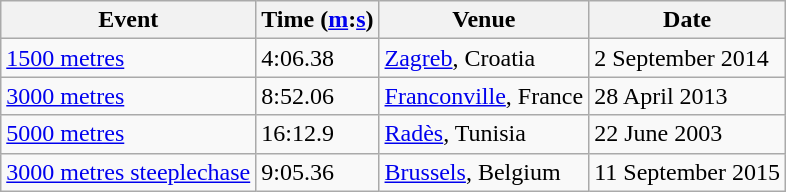<table class=wikitable>
<tr>
<th>Event</th>
<th>Time (<a href='#'>m</a>:<a href='#'>s</a>)</th>
<th>Venue</th>
<th>Date</th>
</tr>
<tr>
<td><a href='#'>1500 metres</a></td>
<td>4:06.38</td>
<td><a href='#'>Zagreb</a>, Croatia</td>
<td>2 September 2014</td>
</tr>
<tr>
<td><a href='#'>3000 metres</a></td>
<td>8:52.06</td>
<td><a href='#'>Franconville</a>, France</td>
<td>28 April 2013</td>
</tr>
<tr>
<td><a href='#'>5000 metres</a></td>
<td>16:12.9</td>
<td><a href='#'>Radès</a>, Tunisia</td>
<td>22 June 2003</td>
</tr>
<tr>
<td><a href='#'>3000 metres steeplechase</a></td>
<td>9:05.36</td>
<td><a href='#'>Brussels</a>, Belgium</td>
<td>11 September 2015</td>
</tr>
</table>
